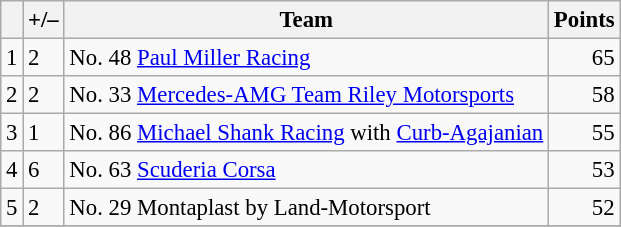<table class="wikitable" style="font-size: 95%;">
<tr>
<th scope="col"></th>
<th scope="col">+/–</th>
<th scope="col">Team</th>
<th scope="col">Points</th>
</tr>
<tr>
<td align=center>1</td>
<td align="left"> 2</td>
<td> No. 48 <a href='#'>Paul Miller Racing</a></td>
<td align=right>65</td>
</tr>
<tr>
<td align=center>2</td>
<td align="left"> 2</td>
<td> No. 33 <a href='#'>Mercedes-AMG Team Riley Motorsports</a></td>
<td align=right>58</td>
</tr>
<tr>
<td align=center>3</td>
<td align="left"> 1</td>
<td> No. 86 <a href='#'>Michael Shank Racing</a> with <a href='#'>Curb-Agajanian</a></td>
<td align=right>55</td>
</tr>
<tr>
<td align=center>4</td>
<td align="left"> 6</td>
<td> No. 63 <a href='#'>Scuderia Corsa</a></td>
<td align=right>53</td>
</tr>
<tr>
<td align=center>5</td>
<td align="left"> 2</td>
<td> No. 29 Montaplast by Land-Motorsport</td>
<td align=right>52</td>
</tr>
<tr>
</tr>
</table>
